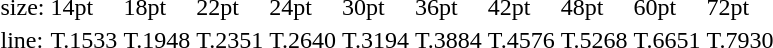<table style="margin-left:40px;">
<tr>
<td>size:</td>
<td>14pt</td>
<td>18pt</td>
<td>22pt</td>
<td>24pt</td>
<td>30pt</td>
<td>36pt</td>
<td>42pt</td>
<td>48pt</td>
<td>60pt</td>
<td>72pt</td>
</tr>
<tr>
<td>line:</td>
<td>T.1533</td>
<td>T.1948</td>
<td>T.2351</td>
<td>T.2640</td>
<td>T.3194</td>
<td>T.3884</td>
<td>T.4576</td>
<td>T.5268</td>
<td>T.6651</td>
<td>T.7930</td>
</tr>
</table>
